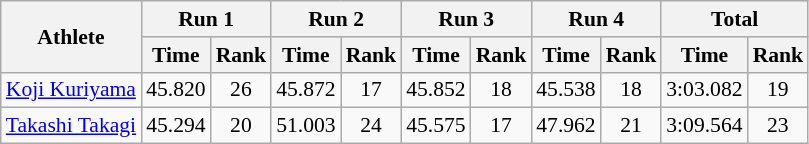<table class="wikitable" border="1" style="font-size:90%">
<tr>
<th rowspan="2">Athlete</th>
<th colspan="2">Run 1</th>
<th colspan="2">Run 2</th>
<th colspan="2">Run 3</th>
<th colspan="2">Run 4</th>
<th colspan="2">Total</th>
</tr>
<tr>
<th>Time</th>
<th>Rank</th>
<th>Time</th>
<th>Rank</th>
<th>Time</th>
<th>Rank</th>
<th>Time</th>
<th>Rank</th>
<th>Time</th>
<th>Rank</th>
</tr>
<tr>
<td><a href='#'>Koji Kuriyama</a></td>
<td align="center">45.820</td>
<td align="center">26</td>
<td align="center">45.872</td>
<td align="center">17</td>
<td align="center">45.852</td>
<td align="center">18</td>
<td align="center">45.538</td>
<td align="center">18</td>
<td align="center">3:03.082</td>
<td align="center">19</td>
</tr>
<tr>
<td><a href='#'>Takashi Takagi</a></td>
<td align="center">45.294</td>
<td align="center">20</td>
<td align="center">51.003</td>
<td align="center">24</td>
<td align="center">45.575</td>
<td align="center">17</td>
<td align="center">47.962</td>
<td align="center">21</td>
<td align="center">3:09.564</td>
<td align="center">23</td>
</tr>
</table>
